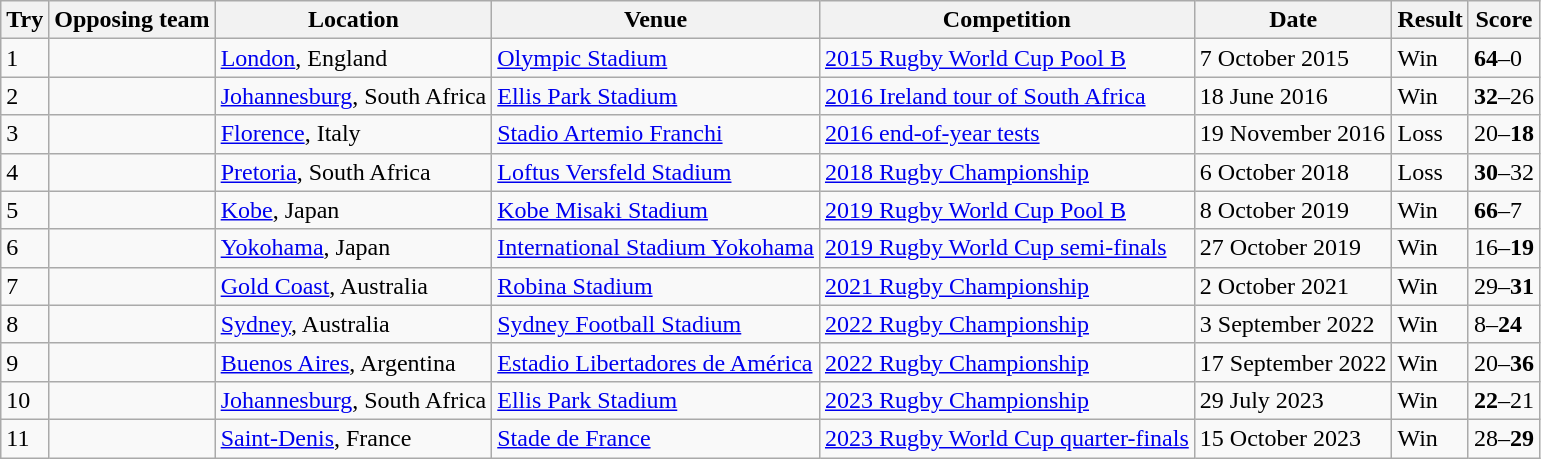<table class="wikitable" style="font-size:100%">
<tr>
<th>Try</th>
<th>Opposing team</th>
<th>Location</th>
<th>Venue</th>
<th>Competition</th>
<th>Date</th>
<th>Result</th>
<th>Score</th>
</tr>
<tr>
<td>1</td>
<td></td>
<td><a href='#'>London</a>, England</td>
<td><a href='#'>Olympic Stadium</a></td>
<td><a href='#'>2015 Rugby World Cup Pool B</a></td>
<td>7 October 2015</td>
<td>Win</td>
<td><strong>64</strong>–0</td>
</tr>
<tr>
<td>2</td>
<td></td>
<td><a href='#'>Johannesburg</a>, South Africa</td>
<td><a href='#'>Ellis Park Stadium</a></td>
<td><a href='#'>2016 Ireland tour of South Africa</a></td>
<td>18 June 2016</td>
<td>Win</td>
<td><strong>32</strong>–26</td>
</tr>
<tr>
<td>3</td>
<td></td>
<td><a href='#'>Florence</a>, Italy</td>
<td><a href='#'>Stadio Artemio Franchi</a></td>
<td><a href='#'>2016 end-of-year tests</a></td>
<td>19 November 2016</td>
<td>Loss</td>
<td>20–<strong>18</strong></td>
</tr>
<tr>
<td>4</td>
<td></td>
<td><a href='#'>Pretoria</a>, South Africa</td>
<td><a href='#'>Loftus Versfeld Stadium</a></td>
<td><a href='#'>2018 Rugby Championship</a></td>
<td>6 October 2018</td>
<td>Loss</td>
<td><strong>30</strong>–32</td>
</tr>
<tr>
<td>5</td>
<td></td>
<td><a href='#'>Kobe</a>, Japan</td>
<td><a href='#'>Kobe Misaki Stadium</a></td>
<td><a href='#'>2019 Rugby World Cup Pool B</a></td>
<td>8 October 2019</td>
<td>Win</td>
<td><strong>66</strong>–7</td>
</tr>
<tr>
<td>6</td>
<td></td>
<td><a href='#'>Yokohama</a>, Japan</td>
<td><a href='#'>International Stadium Yokohama</a></td>
<td><a href='#'>2019 Rugby World Cup semi-finals</a></td>
<td>27 October 2019</td>
<td>Win</td>
<td>16–<strong>19</strong></td>
</tr>
<tr>
<td>7</td>
<td></td>
<td><a href='#'>Gold Coast</a>, Australia</td>
<td><a href='#'>Robina Stadium</a></td>
<td><a href='#'>2021 Rugby Championship</a></td>
<td>2 October 2021</td>
<td>Win</td>
<td>29–<strong>31</strong></td>
</tr>
<tr>
<td>8</td>
<td></td>
<td><a href='#'>Sydney</a>, Australia</td>
<td><a href='#'>Sydney Football Stadium</a></td>
<td><a href='#'>2022 Rugby Championship</a></td>
<td>3 September 2022</td>
<td>Win</td>
<td>8–<strong>24</strong></td>
</tr>
<tr>
<td>9</td>
<td></td>
<td><a href='#'>Buenos Aires</a>, Argentina</td>
<td><a href='#'>Estadio Libertadores de América</a></td>
<td><a href='#'>2022 Rugby Championship</a></td>
<td>17 September 2022</td>
<td>Win</td>
<td>20–<strong>36</strong></td>
</tr>
<tr>
<td>10</td>
<td></td>
<td><a href='#'>Johannesburg</a>, South Africa</td>
<td><a href='#'>Ellis Park Stadium</a></td>
<td><a href='#'>2023 Rugby Championship</a></td>
<td>29 July 2023</td>
<td>Win</td>
<td><strong>22</strong>–21</td>
</tr>
<tr>
<td>11</td>
<td></td>
<td><a href='#'>Saint-Denis</a>, France</td>
<td><a href='#'>Stade de France</a></td>
<td><a href='#'>2023 Rugby World Cup quarter-finals</a></td>
<td>15 October 2023</td>
<td>Win</td>
<td>28–<strong>29</strong></td>
</tr>
</table>
